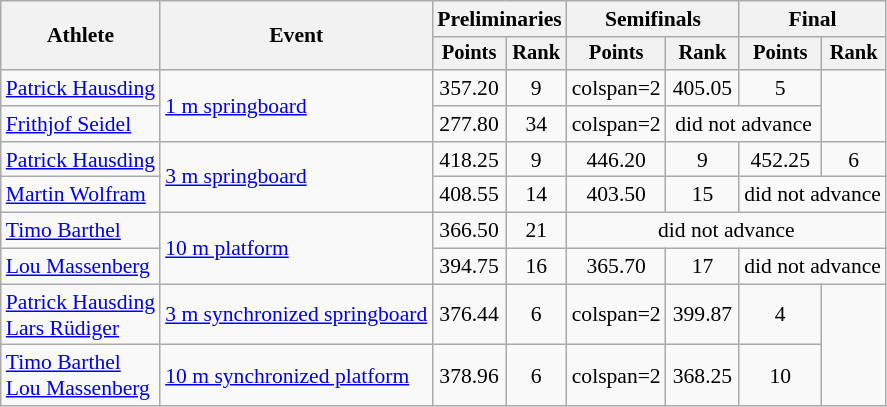<table class=wikitable style="font-size:90%;">
<tr>
<th rowspan="2">Athlete</th>
<th rowspan="2">Event</th>
<th colspan="2">Preliminaries</th>
<th colspan="2">Semifinals</th>
<th colspan="2">Final</th>
</tr>
<tr style="font-size:95%">
<th>Points</th>
<th>Rank</th>
<th>Points</th>
<th>Rank</th>
<th>Points</th>
<th>Rank</th>
</tr>
<tr align=center>
<td align=left><a href='#'>Patrick Hausding</a></td>
<td align=left rowspan=2><a href='#'>1 m springboard</a></td>
<td>357.20</td>
<td>9</td>
<td>colspan=2 </td>
<td>405.05</td>
<td>5</td>
</tr>
<tr align=center>
<td align=left><a href='#'>Frithjof Seidel</a></td>
<td>277.80</td>
<td>34</td>
<td>colspan=2 </td>
<td colspan=2>did not advance</td>
</tr>
<tr align=center>
<td align=left><a href='#'>Patrick Hausding</a></td>
<td align=left rowspan=2><a href='#'>3 m springboard</a></td>
<td>418.25</td>
<td>9</td>
<td>446.20</td>
<td>9</td>
<td>452.25</td>
<td>6</td>
</tr>
<tr align=center>
<td align=left><a href='#'>Martin Wolfram</a></td>
<td>408.55</td>
<td>14</td>
<td>403.50</td>
<td>15</td>
<td colspan=2>did not advance</td>
</tr>
<tr align=center>
<td align=left><a href='#'>Timo Barthel</a></td>
<td align=left rowspan=2><a href='#'>10 m platform</a></td>
<td>366.50</td>
<td>21</td>
<td colspan=4>did not advance</td>
</tr>
<tr align=center>
<td align=left><a href='#'>Lou Massenberg</a></td>
<td>394.75</td>
<td>16</td>
<td>365.70</td>
<td>17</td>
<td colspan=2>did not advance</td>
</tr>
<tr align=center>
<td align=left><a href='#'>Patrick Hausding</a><br><a href='#'>Lars Rüdiger</a></td>
<td align=left><a href='#'>3 m synchronized springboard</a></td>
<td>376.44</td>
<td>6</td>
<td>colspan=2 </td>
<td>399.87</td>
<td>4</td>
</tr>
<tr align=center>
<td align=left><a href='#'>Timo Barthel</a><br><a href='#'>Lou Massenberg</a></td>
<td align=left><a href='#'>10 m synchronized platform</a></td>
<td>378.96</td>
<td>6</td>
<td>colspan=2 </td>
<td>368.25</td>
<td>10</td>
</tr>
</table>
